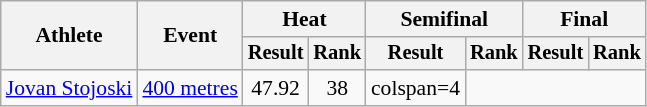<table class="wikitable" style="font-size:90%">
<tr>
<th rowspan="2">Athlete</th>
<th rowspan="2">Event</th>
<th colspan="2">Heat</th>
<th colspan="2">Semifinal</th>
<th colspan="2">Final</th>
</tr>
<tr style="font-size:95%">
<th>Result</th>
<th>Rank</th>
<th>Result</th>
<th>Rank</th>
<th>Result</th>
<th>Rank</th>
</tr>
<tr style=text-align:center>
<td style=text-align:left><a href='#'>Jovan Stojoski</a></td>
<td style=text-align:left rowspan=4><a href='#'>400 metres</a></td>
<td>47.92</td>
<td>38</td>
<td>colspan=4 </td>
</tr>
</table>
